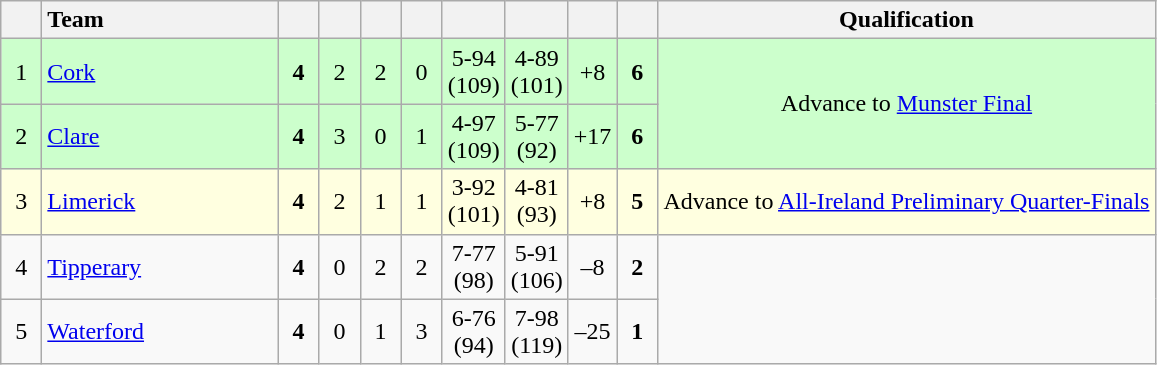<table class="wikitable" style="text-align:center">
<tr>
<th width="20"></th>
<th width="150" style="text-align:left;">Team</th>
<th width="20"></th>
<th width="20"></th>
<th width="20"></th>
<th width="20"></th>
<th width="30"></th>
<th width="30"></th>
<th width="20"></th>
<th width="20"></th>
<th>Qualification</th>
</tr>
<tr style="background:#ccffcc">
<td>1</td>
<td align="left"> <a href='#'>Cork</a></td>
<td><strong>4</strong></td>
<td>2</td>
<td>2</td>
<td>0</td>
<td>5-94 (109)</td>
<td>4-89 (101)</td>
<td>+8</td>
<td><strong>6</strong></td>
<td rowspan="2">Advance to <a href='#'>Munster Final</a></td>
</tr>
<tr style="background:#ccffcc">
<td>2</td>
<td align="left"> <a href='#'>Clare</a></td>
<td><strong>4</strong></td>
<td>3</td>
<td>0</td>
<td>1</td>
<td>4-97 (109)</td>
<td>5-77 (92)</td>
<td>+17</td>
<td><strong>6</strong></td>
</tr>
<tr style="background:#FFFFE0">
<td>3</td>
<td align="left"> <a href='#'>Limerick</a></td>
<td><strong>4</strong></td>
<td>2</td>
<td>1</td>
<td>1</td>
<td>3-92 (101)</td>
<td>4-81 (93)</td>
<td>+8</td>
<td><strong>5</strong></td>
<td>Advance to <a href='#'>All-Ireland Preliminary Quarter-Finals</a></td>
</tr>
<tr>
<td>4</td>
<td align="left"> <a href='#'>Tipperary</a></td>
<td><strong>4</strong></td>
<td>0</td>
<td>2</td>
<td>2</td>
<td>7-77 (98)</td>
<td>5-91 (106)</td>
<td>–8</td>
<td><strong>2</strong></td>
<td rowspan="2"></td>
</tr>
<tr>
<td>5</td>
<td align="left"> <a href='#'>Waterford</a></td>
<td><strong>4</strong></td>
<td>0</td>
<td>1</td>
<td>3</td>
<td>6-76 (94)</td>
<td>7-98 (119)</td>
<td>–25</td>
<td><strong>1</strong></td>
</tr>
</table>
